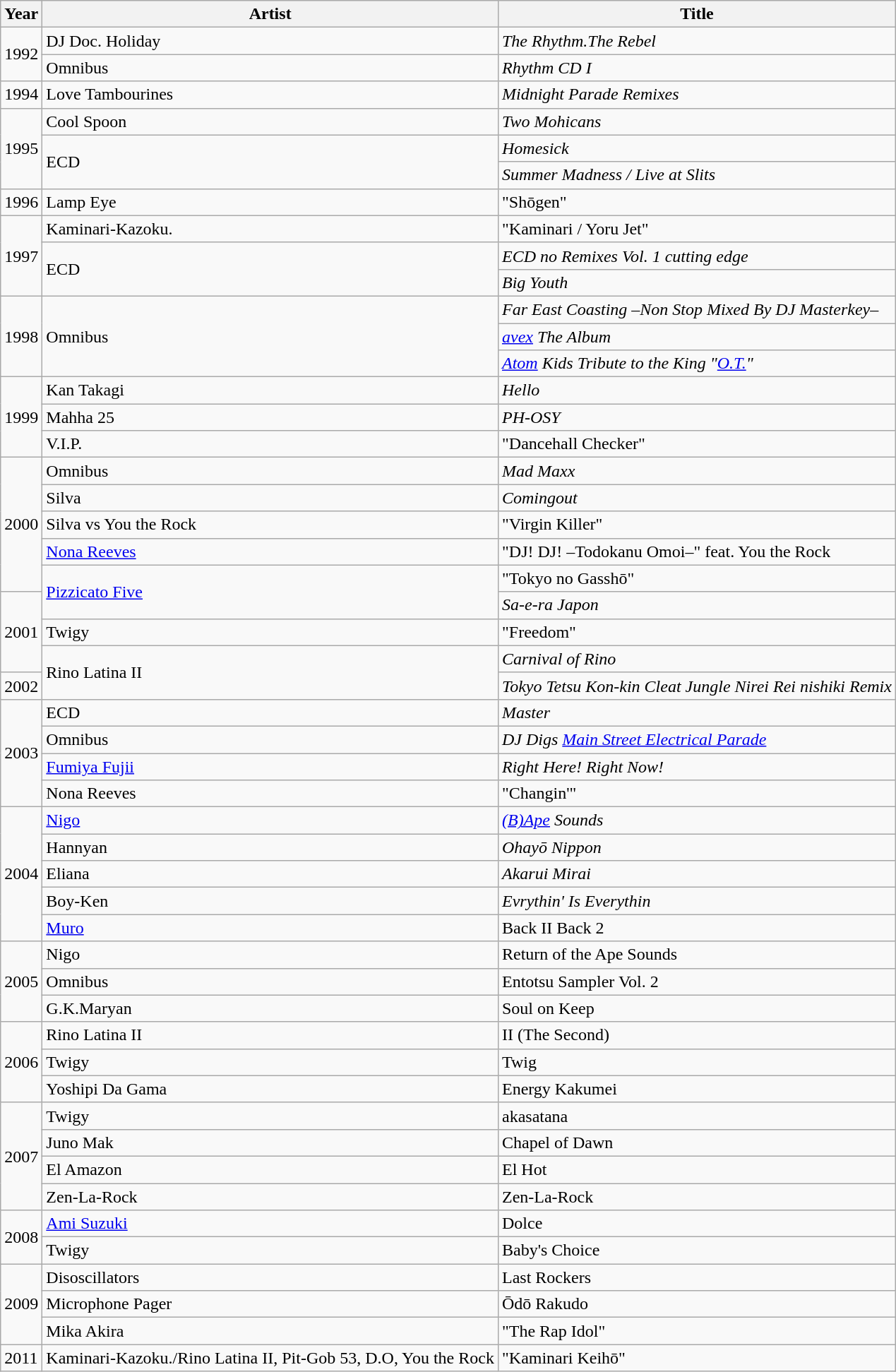<table class="wikitable">
<tr>
<th>Year</th>
<th>Artist</th>
<th>Title</th>
</tr>
<tr>
<td rowspan="2">1992</td>
<td>DJ Doc. Holiday</td>
<td><em>The Rhythm.The Rebel</em></td>
</tr>
<tr>
<td>Omnibus</td>
<td><em>Rhythm CD I</em></td>
</tr>
<tr>
<td>1994</td>
<td>Love Tambourines</td>
<td><em>Midnight Parade Remixes</em></td>
</tr>
<tr>
<td rowspan="3">1995</td>
<td>Cool Spoon</td>
<td><em>Two Mohicans</em></td>
</tr>
<tr>
<td rowspan="2">ECD</td>
<td><em>Homesick</em></td>
</tr>
<tr>
<td><em>Summer Madness / Live at Slits</em></td>
</tr>
<tr>
<td>1996</td>
<td>Lamp Eye</td>
<td>"Shōgen"</td>
</tr>
<tr>
<td rowspan="3">1997</td>
<td>Kaminari-Kazoku.</td>
<td>"Kaminari / Yoru Jet"</td>
</tr>
<tr>
<td rowspan="2">ECD</td>
<td><em>ECD no Remixes Vol. 1 cutting edge</em></td>
</tr>
<tr>
<td><em>Big Youth</em></td>
</tr>
<tr>
<td rowspan="3">1998</td>
<td rowspan="3">Omnibus</td>
<td><em>Far East Coasting –Non Stop Mixed By DJ Masterkey–</em></td>
</tr>
<tr>
<td><em><a href='#'>avex</a> The Album</em></td>
</tr>
<tr>
<td><em><a href='#'>Atom</a> Kids Tribute to the King "<a href='#'>O.T.</a>"</em></td>
</tr>
<tr>
<td rowspan="3">1999</td>
<td>Kan Takagi</td>
<td><em>Hello</em></td>
</tr>
<tr>
<td>Mahha 25</td>
<td><em>PH-OSY</em></td>
</tr>
<tr>
<td>V.I.P.</td>
<td>"Dancehall Checker"</td>
</tr>
<tr>
<td rowspan="5">2000</td>
<td>Omnibus</td>
<td><em>Mad Maxx</em></td>
</tr>
<tr>
<td>Silva</td>
<td><em>Comingout</em></td>
</tr>
<tr>
<td>Silva vs You the Rock</td>
<td>"Virgin Killer"</td>
</tr>
<tr>
<td><a href='#'>Nona Reeves</a></td>
<td>"DJ! DJ! –Todokanu Omoi–" feat. You the Rock</td>
</tr>
<tr>
<td rowspan="2"><a href='#'>Pizzicato Five</a></td>
<td>"Tokyo no Gasshō"</td>
</tr>
<tr>
<td rowspan="3">2001</td>
<td><em>Sa-e-ra Japon</em></td>
</tr>
<tr>
<td>Twigy</td>
<td>"Freedom"</td>
</tr>
<tr>
<td rowspan="2">Rino Latina II</td>
<td><em>Carnival of Rino</em></td>
</tr>
<tr>
<td>2002</td>
<td><em>Tokyo Tetsu Kon-kin Cleat Jungle Nirei Rei nishiki Remix</em></td>
</tr>
<tr>
<td rowspan="4">2003</td>
<td>ECD</td>
<td><em>Master</em></td>
</tr>
<tr>
<td>Omnibus</td>
<td><em>DJ Digs <a href='#'>Main Street Electrical Parade</a></em></td>
</tr>
<tr>
<td><a href='#'>Fumiya Fujii</a></td>
<td><em>Right Here! Right Now!</em></td>
</tr>
<tr>
<td>Nona Reeves</td>
<td>"Changin'"</td>
</tr>
<tr>
<td rowspan="5">2004</td>
<td><a href='#'>Nigo</a></td>
<td><em><a href='#'>(B)Ape</a> Sounds</em></td>
</tr>
<tr>
<td>Hannyan</td>
<td><em>Ohayō Nippon</em></td>
</tr>
<tr>
<td>Eliana</td>
<td><em>Akarui Mirai</em></td>
</tr>
<tr>
<td>Boy-Ken</td>
<td><em>Evrythin' Is Everythin<strong></td>
</tr>
<tr>
<td><a href='#'>Muro</a></td>
<td></em>Back II Back 2<em></td>
</tr>
<tr>
<td rowspan="3">2005</td>
<td>Nigo</td>
<td></em>Return of the Ape Sounds<em></td>
</tr>
<tr>
<td>Omnibus</td>
<td></em>Entotsu Sampler Vol. 2<em></td>
</tr>
<tr>
<td>G.K.Maryan</td>
<td></em>Soul on Keep<em></td>
</tr>
<tr>
<td rowspan="3">2006</td>
<td>Rino Latina II</td>
<td></em>II (The Second)<em></td>
</tr>
<tr>
<td>Twigy</td>
<td></em>Twig<em></td>
</tr>
<tr>
<td>Yoshipi Da Gama</td>
<td></em>Energy Kakumei<em></td>
</tr>
<tr>
<td rowspan="4">2007</td>
<td>Twigy</td>
<td></em>akasatana<em></td>
</tr>
<tr>
<td>Juno Mak</td>
<td></em>Chapel of Dawn<em></td>
</tr>
<tr>
<td>El Amazon</td>
<td></em>El Hot<em></td>
</tr>
<tr>
<td>Zen-La-Rock</td>
<td></em>Zen-La-Rock<em></td>
</tr>
<tr>
<td rowspan="2">2008</td>
<td><a href='#'>Ami Suzuki</a></td>
<td></em>Dolce<em></td>
</tr>
<tr>
<td>Twigy</td>
<td></em>Baby's Choice<em></td>
</tr>
<tr>
<td rowspan="3">2009</td>
<td>Disoscillators</td>
<td></em>Last Rockers<em></td>
</tr>
<tr>
<td>Microphone Pager</td>
<td></em>Ōdō Rakudo<em></td>
</tr>
<tr>
<td>Mika Akira</td>
<td>"The Rap Idol"</td>
</tr>
<tr>
<td>2011</td>
<td>Kaminari-Kazoku./Rino Latina II, Pit-Gob 53, D.O, You the Rock</td>
<td>"Kaminari Keihō"</td>
</tr>
</table>
